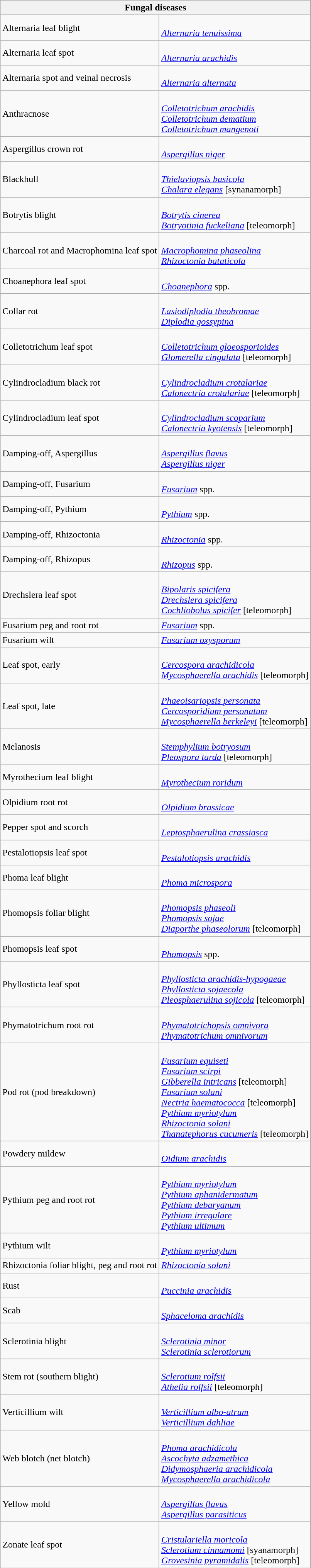<table class="wikitable" style="clear">
<tr>
<th colspan=2><strong>Fungal diseases</strong><br></th>
</tr>
<tr>
<td>Alternaria leaf blight</td>
<td><br><em><a href='#'>Alternaria tenuissima</a></em></td>
</tr>
<tr>
<td>Alternaria leaf spot</td>
<td><br><em><a href='#'>Alternaria arachidis</a></em></td>
</tr>
<tr>
<td>Alternaria spot and veinal necrosis</td>
<td><br><em><a href='#'>Alternaria alternata</a></em></td>
</tr>
<tr>
<td>Anthracnose</td>
<td><br><em><a href='#'>Colletotrichum arachidis</a></em><br>
<em><a href='#'>Colletotrichum dematium</a></em><br>
<em><a href='#'>Colletotrichum mangenoti</a></em></td>
</tr>
<tr>
<td>Aspergillus crown rot</td>
<td><br><em><a href='#'>Aspergillus niger</a></em></td>
</tr>
<tr>
<td>Blackhull</td>
<td><br><em><a href='#'>Thielaviopsis basicola</a></em><br>
<em><a href='#'>Chalara elegans</a></em> [synanamorph]</td>
</tr>
<tr>
<td>Botrytis blight</td>
<td><br><em><a href='#'>Botrytis cinerea</a></em><br>
<em><a href='#'>Botryotinia fuckeliana</a></em> [teleomorph]</td>
</tr>
<tr>
<td>Charcoal rot and Macrophomina leaf spot</td>
<td><br><em><a href='#'>Macrophomina phaseolina</a></em> <br>
 <em><a href='#'>Rhizoctonia bataticola</a></em></td>
</tr>
<tr>
<td>Choanephora leaf spot</td>
<td><br><em><a href='#'>Choanephora</a></em> spp.</td>
</tr>
<tr>
<td>Collar rot</td>
<td><br><em><a href='#'>Lasiodiplodia theobromae</a></em> <br>
 <em><a href='#'>Diplodia gossypina</a></em></td>
</tr>
<tr>
<td>Colletotrichum leaf spot</td>
<td><br><em><a href='#'>Colletotrichum gloeosporioides</a></em><br>
<em><a href='#'>Glomerella cingulata</a></em> [teleomorph]</td>
</tr>
<tr>
<td>Cylindrocladium black rot</td>
<td><br><em><a href='#'>Cylindrocladium crotalariae</a></em><br>
<em><a href='#'>Calonectria crotalariae</a></em> [teleomorph]</td>
</tr>
<tr>
<td>Cylindrocladium leaf spot</td>
<td><br><em><a href='#'>Cylindrocladium scoparium</a></em> <br>
<em><a href='#'>Calonectria kyotensis</a></em> [teleomorph]</td>
</tr>
<tr>
<td>Damping-off, Aspergillus</td>
<td><br><em><a href='#'>Aspergillus flavus</a></em> <br>
<em><a href='#'>Aspergillus niger</a></em></td>
</tr>
<tr>
<td>Damping-off, Fusarium</td>
<td><br><em><a href='#'>Fusarium</a></em> spp.</td>
</tr>
<tr>
<td>Damping-off, Pythium</td>
<td><br><em><a href='#'>Pythium</a></em> spp.</td>
</tr>
<tr>
<td>Damping-off, Rhizoctonia</td>
<td><br><em><a href='#'>Rhizoctonia</a></em> spp.</td>
</tr>
<tr>
<td>Damping-off, Rhizopus</td>
<td><br><em><a href='#'>Rhizopus</a></em> spp.</td>
</tr>
<tr>
<td>Drechslera leaf spot</td>
<td><br><em><a href='#'>Bipolaris spicifera</a></em> <br>
 <em><a href='#'>Drechslera spicifera</a></em><br>
<em><a href='#'>Cochliobolus spicifer</a></em> [teleomorph]</td>
</tr>
<tr>
<td>Fusarium peg and root rot</td>
<td><em><a href='#'>Fusarium</a></em> spp.</td>
</tr>
<tr>
<td>Fusarium wilt</td>
<td><em><a href='#'>Fusarium oxysporum</a></em></td>
</tr>
<tr>
<td>Leaf spot, early</td>
<td><br><em><a href='#'>Cercospora arachidicola</a></em><br>
<em><a href='#'>Mycosphaerella arachidis</a></em> [teleomorph]</td>
</tr>
<tr>
<td>Leaf spot, late</td>
<td><br><em><a href='#'>Phaeoisariopsis personata</a></em> <br>
 <em><a href='#'>Cercosporidium personatum</a></em><br>
<em><a href='#'>Mycosphaerella berkeleyi</a></em> [teleomorph]</td>
</tr>
<tr>
<td>Melanosis</td>
<td><br><em><a href='#'>Stemphylium botryosum</a></em><br>
<em><a href='#'>Pleospora tarda</a></em> [teleomorph]</td>
</tr>
<tr>
<td>Myrothecium leaf blight</td>
<td><br><em><a href='#'>Myrothecium roridum</a></em></td>
</tr>
<tr>
<td>Olpidium root rot</td>
<td><br><em><a href='#'>Olpidium brassicae</a></em></td>
</tr>
<tr>
<td>Pepper spot and scorch</td>
<td><br><em><a href='#'>Leptosphaerulina crassiasca</a></em></td>
</tr>
<tr>
<td>Pestalotiopsis leaf spot</td>
<td><br><em><a href='#'>Pestalotiopsis arachidis</a></em></td>
</tr>
<tr>
<td>Phoma leaf blight</td>
<td><br><em><a href='#'>Phoma microspora</a></em></td>
</tr>
<tr>
<td>Phomopsis foliar blight</td>
<td><br><em><a href='#'>Phomopsis phaseoli</a></em> <br>
 <em><a href='#'>Phomopsis sojae</a></em><br>
<em><a href='#'>Diaporthe phaseolorum</a></em> [teleomorph]</td>
</tr>
<tr>
<td>Phomopsis leaf spot</td>
<td><br><em><a href='#'>Phomopsis</a></em> spp.</td>
</tr>
<tr>
<td>Phyllosticta leaf spot</td>
<td><br><em><a href='#'>Phyllosticta arachidis-hypogaeae</a></em><br>
<em><a href='#'>Phyllosticta sojaecola</a></em><br>
<em><a href='#'>Pleosphaerulina sojicola</a></em> [teleomorph]</td>
</tr>
<tr>
<td>Phymatotrichum root rot</td>
<td><br><em><a href='#'>Phymatotrichopsis omnivora</a></em> <br>
 <em><a href='#'>Phymatotrichum omnivorum</a></em></td>
</tr>
<tr>
<td>Pod rot (pod breakdown)</td>
<td><br><em><a href='#'>Fusarium equiseti</a></em> <br>
 <em><a href='#'>Fusarium scirpi</a></em><br>
<em><a href='#'>Gibberella intricans</a></em> [teleomorph]<br>
<em><a href='#'>Fusarium solani</a></em><br>
<em><a href='#'>Nectria haematococca</a></em> [teleomorph]<br>
<em><a href='#'>Pythium myriotylum</a></em><br>
<em><a href='#'>Rhizoctonia solani</a></em><br>
<em><a href='#'>Thanatephorus cucumeris</a></em> [teleomorph]</td>
</tr>
<tr>
<td>Powdery mildew</td>
<td><br><em><a href='#'>Oidium arachidis</a></em></td>
</tr>
<tr>
<td>Pythium peg and root rot</td>
<td><br><em><a href='#'>Pythium myriotylum</a></em><br>
<em><a href='#'>Pythium aphanidermatum</a></em><br>
<em><a href='#'>Pythium debaryanum</a></em><br>
<em><a href='#'>Pythium irregulare</a></em><br>
<em><a href='#'>Pythium ultimum</a></em></td>
</tr>
<tr>
<td>Pythium wilt</td>
<td><br><em><a href='#'>Pythium myriotylum</a></em></td>
</tr>
<tr>
<td>Rhizoctonia foliar blight, peg and root rot</td>
<td><em><a href='#'>Rhizoctonia solani</a></em></td>
</tr>
<tr>
<td>Rust</td>
<td><br><em><a href='#'>Puccinia arachidis</a></em></td>
</tr>
<tr>
<td>Scab</td>
<td><br><em><a href='#'>Sphaceloma arachidis</a></em></td>
</tr>
<tr>
<td>Sclerotinia blight</td>
<td><br><em><a href='#'>Sclerotinia minor</a></em><br>
<em><a href='#'>Sclerotinia sclerotiorum</a></em></td>
</tr>
<tr>
<td>Stem rot (southern blight)</td>
<td><br><em><a href='#'>Sclerotium rolfsii</a></em><br>
<em><a href='#'>Athelia rolfsii</a></em> [teleomorph]</td>
</tr>
<tr>
<td>Verticillium wilt</td>
<td><br><em><a href='#'>Verticillium albo-atrum</a></em><br>
<em><a href='#'>Verticillium dahliae</a></em></td>
</tr>
<tr>
<td>Web blotch (net blotch)</td>
<td><br><em><a href='#'>Phoma arachidicola</a></em> <br>
 <em><a href='#'>Ascochyta adzamethica</a></em><br>
<em><a href='#'>Didymosphaeria arachidicola</a></em> <br>
 <em><a href='#'>Mycosphaerella arachidicola</a></em></td>
</tr>
<tr>
<td>Yellow mold</td>
<td><br><em><a href='#'>Aspergillus flavus</a></em><br>
<em><a href='#'>Aspergillus parasiticus</a></em></td>
</tr>
<tr>
<td>Zonate leaf spot</td>
<td><br><em><a href='#'>Cristulariella moricola</a></em><br>
<em><a href='#'>Sclerotium cinnamomi</a></em> [syanamorph]<br>
<em><a href='#'>Grovesinia pyramidalis</a></em> [teleomorph]</td>
</tr>
<tr>
</tr>
</table>
